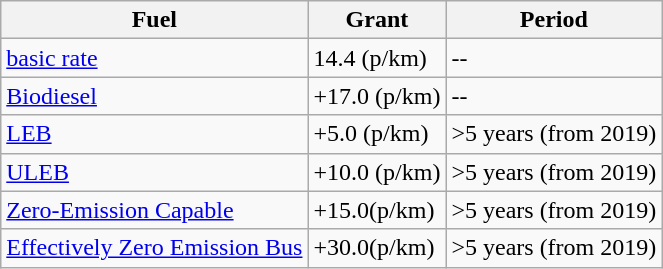<table class="wikitable sortable">
<tr>
<th>Fuel</th>
<th>Grant</th>
<th>Period</th>
</tr>
<tr>
<td><a href='#'>basic rate</a></td>
<td>14.4 (p/km)</td>
<td>--</td>
</tr>
<tr>
<td><a href='#'>Biodiesel</a></td>
<td>+17.0 (p/km)</td>
<td>--</td>
</tr>
<tr>
<td><a href='#'>LEB</a></td>
<td>+5.0 (p/km)</td>
<td>>5 years (from 2019)</td>
</tr>
<tr>
<td><a href='#'>ULEB</a></td>
<td>+10.0 (p/km)</td>
<td>>5 years (from 2019)</td>
</tr>
<tr>
<td><a href='#'>Zero-Emission Capable</a></td>
<td>+15.0(p/km)</td>
<td>>5 years (from 2019)</td>
</tr>
<tr>
<td><a href='#'>Effectively Zero Emission Bus</a></td>
<td>+30.0(p/km)</td>
<td>>5 years (from 2019)</td>
</tr>
</table>
